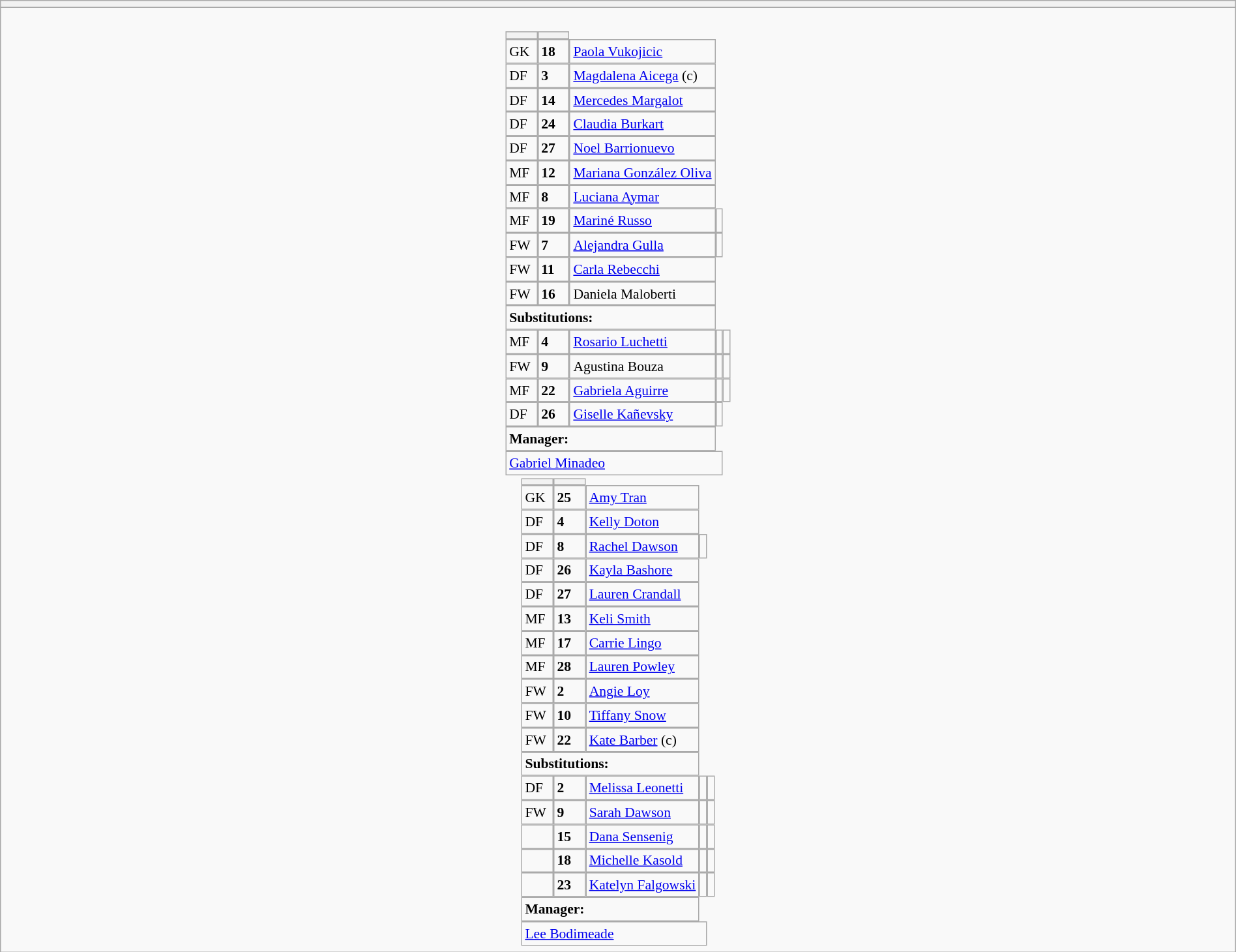<table style="width:100%" class="wikitable collapsible collapsed">
<tr>
<th>  </th>
</tr>
<tr>
<td><br>






<table style="font-size:90%; margin:0.2em auto;" cellspacing="0" cellpadding="0">
<tr>
<th width="25"></th>
<th width="25"></th>
</tr>
<tr>
<td>GK</td>
<td><strong>18</strong></td>
<td><a href='#'>Paola Vukojicic</a></td>
</tr>
<tr>
<td>DF</td>
<td><strong>3</strong></td>
<td><a href='#'>Magdalena Aicega</a> (c)</td>
</tr>
<tr>
<td>DF</td>
<td><strong>14</strong></td>
<td><a href='#'>Mercedes Margalot</a></td>
</tr>
<tr>
<td>DF</td>
<td><strong>24</strong></td>
<td><a href='#'>Claudia Burkart</a></td>
</tr>
<tr>
<td>DF</td>
<td><strong>27</strong></td>
<td><a href='#'>Noel Barrionuevo</a></td>
</tr>
<tr>
<td>MF</td>
<td><strong>12</strong></td>
<td><a href='#'>Mariana González Oliva</a></td>
</tr>
<tr>
<td>MF</td>
<td><strong>8</strong></td>
<td><a href='#'>Luciana Aymar</a></td>
</tr>
<tr>
<td>MF</td>
<td><strong>19</strong></td>
<td><a href='#'>Mariné Russo</a></td>
<td> </td>
</tr>
<tr>
<td>FW</td>
<td><strong>7</strong></td>
<td><a href='#'>Alejandra Gulla</a></td>
<td> </td>
</tr>
<tr>
<td>FW</td>
<td><strong>11</strong></td>
<td><a href='#'>Carla Rebecchi</a></td>
</tr>
<tr>
<td>FW</td>
<td><strong>16</strong></td>
<td>Daniela Maloberti</td>
</tr>
<tr>
<td colspan=3><strong>Substitutions:</strong></td>
</tr>
<tr>
<td>MF</td>
<td><strong>4</strong></td>
<td><a href='#'>Rosario Luchetti</a></td>
<td></td>
<td></td>
</tr>
<tr>
<td>FW</td>
<td><strong>9</strong></td>
<td>Agustina Bouza</td>
<td></td>
<td></td>
</tr>
<tr>
<td>MF</td>
<td><strong>22</strong></td>
<td><a href='#'>Gabriela Aguirre</a></td>
<td></td>
<td></td>
</tr>
<tr>
<td>DF</td>
<td><strong>26</strong></td>
<td><a href='#'>Giselle Kañevsky</a></td>
<td></td>
</tr>
<tr>
<td colspan=3><strong>Manager:</strong></td>
</tr>
<tr>
<td colspan=4> <a href='#'>Gabriel Minadeo</a></td>
</tr>
</table>
<table cellspacing="0" cellpadding="0" style="font-size:90%; margin:0.2em auto;">
<tr>
<th width="25"></th>
<th width="25"></th>
</tr>
<tr>
<td>GK</td>
<td><strong>25</strong></td>
<td><a href='#'>Amy Tran</a></td>
</tr>
<tr>
<td>DF</td>
<td><strong>4</strong></td>
<td><a href='#'>Kelly Doton</a></td>
</tr>
<tr>
<td>DF</td>
<td><strong>8</strong></td>
<td><a href='#'>Rachel Dawson</a></td>
<td> </td>
</tr>
<tr>
<td>DF</td>
<td><strong>26</strong></td>
<td><a href='#'>Kayla Bashore</a></td>
</tr>
<tr>
<td>DF</td>
<td><strong>27</strong></td>
<td><a href='#'>Lauren Crandall</a></td>
</tr>
<tr>
<td>MF</td>
<td><strong>13</strong></td>
<td><a href='#'>Keli Smith</a></td>
</tr>
<tr>
<td>MF</td>
<td><strong>17</strong></td>
<td><a href='#'>Carrie Lingo</a></td>
</tr>
<tr>
<td>MF</td>
<td><strong>28</strong></td>
<td><a href='#'>Lauren Powley</a></td>
</tr>
<tr>
<td>FW</td>
<td><strong>2</strong></td>
<td><a href='#'>Angie Loy</a></td>
</tr>
<tr>
<td>FW</td>
<td><strong>10</strong></td>
<td><a href='#'>Tiffany Snow</a></td>
</tr>
<tr>
<td>FW</td>
<td><strong>22</strong></td>
<td><a href='#'>Kate Barber</a> (c)</td>
</tr>
<tr>
<td colspan=3><strong>Substitutions:</strong></td>
</tr>
<tr>
<td>DF</td>
<td><strong>2</strong></td>
<td><a href='#'>Melissa Leonetti</a></td>
<td></td>
<td></td>
</tr>
<tr>
<td>FW</td>
<td><strong>9</strong></td>
<td><a href='#'>Sarah Dawson</a></td>
<td></td>
<td></td>
</tr>
<tr>
<td></td>
<td><strong>15</strong></td>
<td><a href='#'>Dana Sensenig</a></td>
<td></td>
<td></td>
</tr>
<tr>
<td></td>
<td><strong>18</strong></td>
<td><a href='#'>Michelle Kasold</a></td>
<td></td>
<td></td>
</tr>
<tr>
<td></td>
<td><strong>23</strong></td>
<td><a href='#'>Katelyn Falgowski</a></td>
<td></td>
<td></td>
</tr>
<tr>
<td colspan=3><strong>Manager:</strong></td>
</tr>
<tr>
<td colspan=4> <a href='#'>Lee Bodimeade</a></td>
</tr>
</table>
</td>
</tr>
</table>
